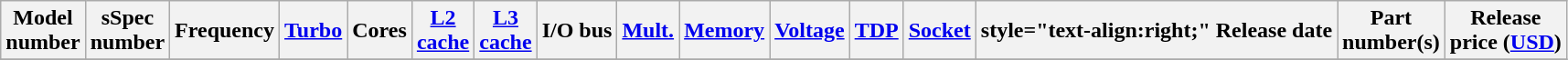<table class="wikitable">
<tr>
<th>Model<br>number</th>
<th>sSpec<br>number</th>
<th>Frequency</th>
<th><a href='#'>Turbo</a></th>
<th>Cores</th>
<th><a href='#'>L2<br>cache</a></th>
<th><a href='#'>L3<br>cache</a></th>
<th>I/O bus</th>
<th><a href='#'>Mult.</a></th>
<th><a href='#'>Memory</a></th>
<th><a href='#'>Voltage</a></th>
<th><a href='#'>TDP</a></th>
<th><a href='#'>Socket</a></th>
<th>style="text-align:right;"  Release date</th>
<th>Part<br>number(s)</th>
<th>Release<br>price (<a href='#'>USD</a>)</th>
</tr>
<tr>
</tr>
</table>
